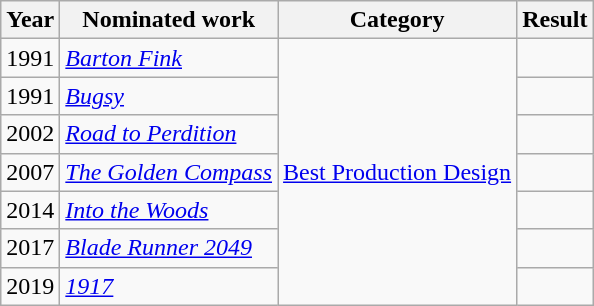<table class=wikitable>
<tr>
<th>Year</th>
<th>Nominated work</th>
<th>Category</th>
<th>Result</th>
</tr>
<tr>
<td>1991</td>
<td><em><a href='#'>Barton Fink</a></em></td>
<td rowspan=7><a href='#'>Best Production Design</a></td>
<td></td>
</tr>
<tr>
<td>1991</td>
<td><em><a href='#'>Bugsy</a></em></td>
<td></td>
</tr>
<tr>
<td>2002</td>
<td><em><a href='#'>Road to Perdition</a></em></td>
<td></td>
</tr>
<tr>
<td>2007</td>
<td><em><a href='#'>The Golden Compass</a></em></td>
<td></td>
</tr>
<tr>
<td>2014</td>
<td><em><a href='#'>Into the Woods</a></em></td>
<td></td>
</tr>
<tr>
<td>2017</td>
<td><em><a href='#'>Blade Runner 2049</a></em></td>
<td></td>
</tr>
<tr>
<td>2019</td>
<td><em><a href='#'>1917</a></em></td>
<td></td>
</tr>
</table>
